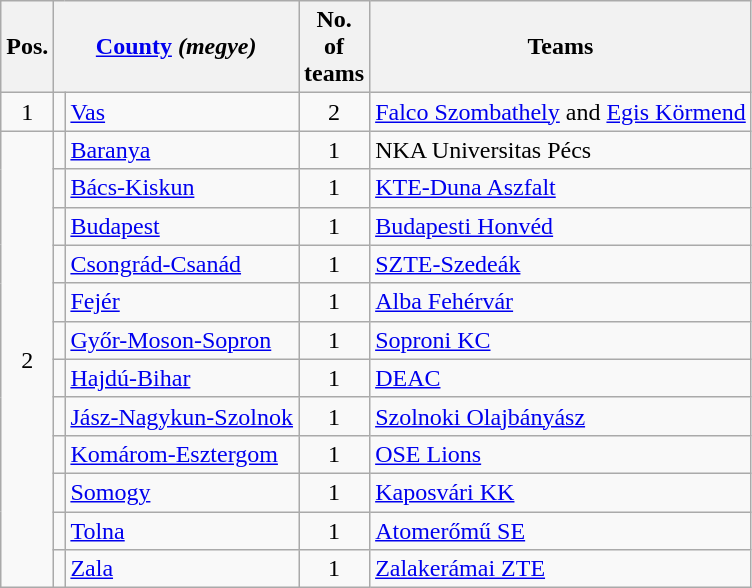<table class="wikitable" style="float:left;margin-right:2em;">
<tr>
<th>Pos.</th>
<th colspan=2><a href='#'>County</a> <em>(megye)</em></th>
<th width=30>No. of teams</th>
<th>Teams</th>
</tr>
<tr>
<td rowspan="1" align="center">1</td>
<td align=center></td>
<td><a href='#'>Vas</a></td>
<td align="center">2</td>
<td><a href='#'>Falco Szombathely</a> and <a href='#'>Egis Körmend</a></td>
</tr>
<tr>
<td rowspan="12" align="center">2</td>
<td align=center></td>
<td><a href='#'>Baranya</a></td>
<td align="center">1</td>
<td>NKA Universitas Pécs</td>
</tr>
<tr>
<td align=center></td>
<td><a href='#'>Bács-Kiskun</a></td>
<td align="center">1</td>
<td><a href='#'>KTE-Duna Aszfalt</a></td>
</tr>
<tr>
<td align=center></td>
<td><a href='#'>Budapest</a></td>
<td align="center">1</td>
<td><a href='#'>Budapesti Honvéd</a></td>
</tr>
<tr>
<td align=center></td>
<td><a href='#'>Csongrád-Csanád</a></td>
<td align="center">1</td>
<td><a href='#'>SZTE-Szedeák</a></td>
</tr>
<tr>
<td align=center></td>
<td><a href='#'>Fejér</a></td>
<td align="center">1</td>
<td><a href='#'>Alba Fehérvár</a></td>
</tr>
<tr>
<td align=center></td>
<td><a href='#'>Győr-Moson-Sopron</a></td>
<td align="center">1</td>
<td><a href='#'>Soproni KC</a></td>
</tr>
<tr>
<td align=center></td>
<td><a href='#'>Hajdú-Bihar</a></td>
<td align="center">1</td>
<td><a href='#'>DEAC</a></td>
</tr>
<tr>
<td align=center></td>
<td><a href='#'>Jász-Nagykun-Szolnok</a></td>
<td align="center">1</td>
<td><a href='#'>Szolnoki Olajbányász</a></td>
</tr>
<tr>
<td align=center></td>
<td><a href='#'>Komárom-Esztergom</a></td>
<td align="center">1</td>
<td><a href='#'>OSE Lions</a></td>
</tr>
<tr>
<td align=center></td>
<td><a href='#'>Somogy</a></td>
<td align="center">1</td>
<td><a href='#'>Kaposvári KK</a></td>
</tr>
<tr>
<td align=center></td>
<td><a href='#'>Tolna</a></td>
<td align="center">1</td>
<td><a href='#'>Atomerőmű SE</a></td>
</tr>
<tr>
<td align=center></td>
<td><a href='#'>Zala</a></td>
<td align="center">1</td>
<td><a href='#'>Zalakerámai ZTE</a></td>
</tr>
</table>
